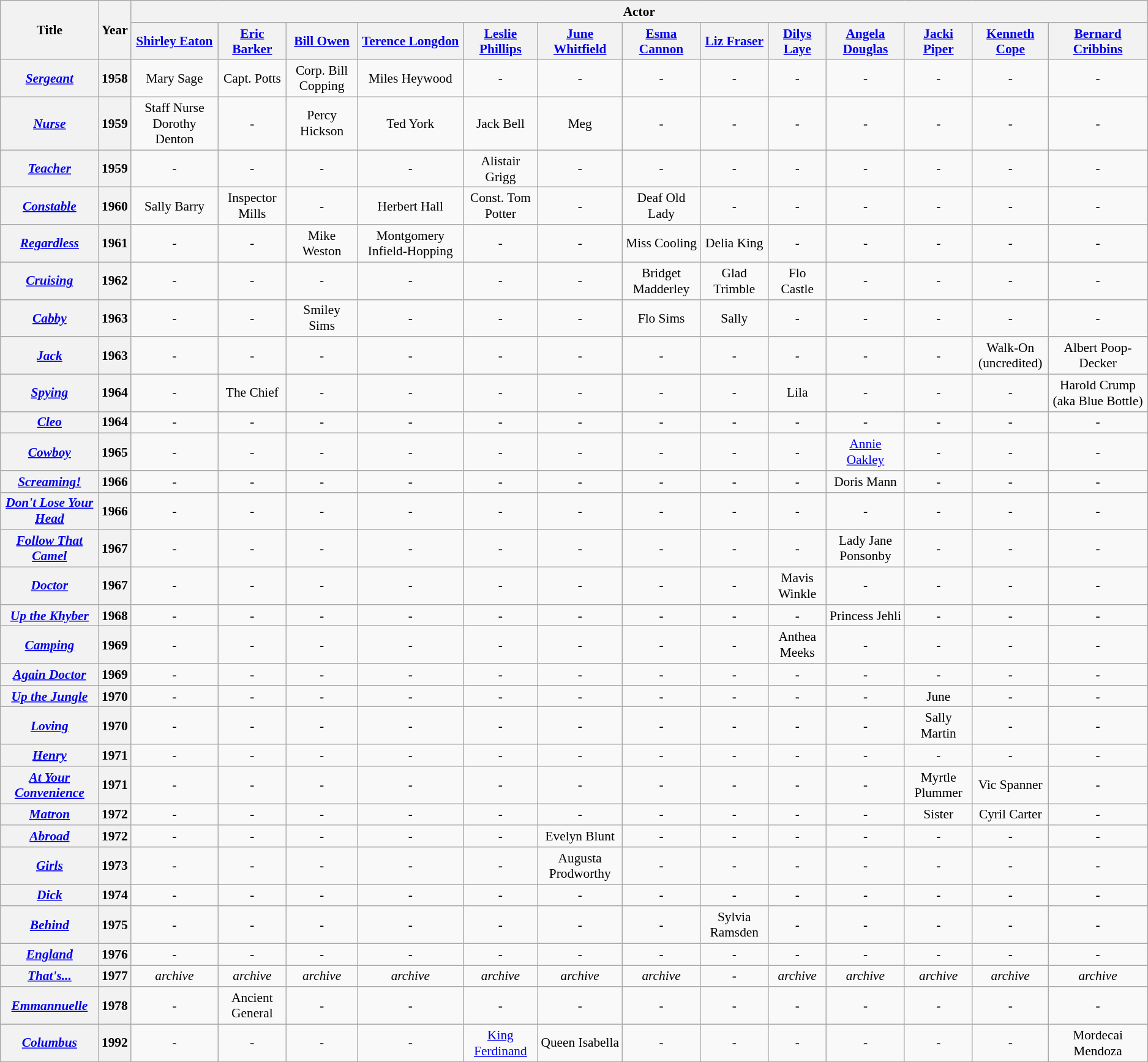<table class="wikitable" style="text-align:center;font-size:89%;">
<tr valign="center">
<th rowspan="2">Title</th>
<th rowspan="2">Year</th>
<th colspan="14">Actor</th>
</tr>
<tr>
<th><a href='#'>Shirley Eaton</a></th>
<th><a href='#'>Eric Barker</a></th>
<th><a href='#'>Bill Owen</a></th>
<th><a href='#'>Terence Longdon</a></th>
<th><a href='#'>Leslie Phillips</a></th>
<th><a href='#'>June Whitfield</a></th>
<th><a href='#'>Esma Cannon</a></th>
<th><a href='#'>Liz Fraser</a></th>
<th><a href='#'>Dilys Laye</a></th>
<th><a href='#'>Angela Douglas</a></th>
<th><a href='#'>Jacki Piper</a></th>
<th><a href='#'>Kenneth Cope</a></th>
<th><a href='#'>Bernard Cribbins</a></th>
</tr>
<tr>
<th><em><a href='#'>Sergeant</a></em></th>
<th>1958</th>
<td>Mary Sage</td>
<td>Capt. Potts</td>
<td>Corp. Bill Copping</td>
<td>Miles Heywood</td>
<td>-</td>
<td>-</td>
<td>-</td>
<td>-</td>
<td>-</td>
<td>-</td>
<td>-</td>
<td>-</td>
<td>-</td>
</tr>
<tr>
<th><em><a href='#'>Nurse</a></em></th>
<th>1959</th>
<td>Staff Nurse Dorothy Denton</td>
<td>-</td>
<td>Percy Hickson</td>
<td>Ted York</td>
<td>Jack Bell</td>
<td>Meg</td>
<td>-</td>
<td>-</td>
<td>-</td>
<td>-</td>
<td>-</td>
<td>-</td>
<td>-</td>
</tr>
<tr>
<th><em><a href='#'>Teacher</a></em></th>
<th>1959</th>
<td><em>-</em></td>
<td>-</td>
<td>-</td>
<td>-</td>
<td>Alistair Grigg</td>
<td>-</td>
<td>-</td>
<td>-</td>
<td>-</td>
<td>-</td>
<td>-</td>
<td>-</td>
<td>-</td>
</tr>
<tr>
<th><em><a href='#'>Constable</a></em></th>
<th>1960</th>
<td>Sally Barry</td>
<td>Inspector Mills</td>
<td>-</td>
<td>Herbert Hall</td>
<td>Const. Tom Potter</td>
<td>-</td>
<td>Deaf Old Lady</td>
<td>-</td>
<td>-</td>
<td>-</td>
<td>-</td>
<td>-</td>
<td>-</td>
</tr>
<tr>
<th><em><a href='#'>Regardless</a></em></th>
<th>1961</th>
<td><em>-</em></td>
<td>-</td>
<td>Mike Weston</td>
<td>Montgomery Infield-Hopping</td>
<td>-</td>
<td>-</td>
<td>Miss Cooling</td>
<td>Delia King</td>
<td>-</td>
<td>-</td>
<td>-</td>
<td>-</td>
<td>-</td>
</tr>
<tr>
<th><em><a href='#'>Cruising</a></em></th>
<th>1962</th>
<td><em>-</em></td>
<td>-</td>
<td>-</td>
<td>-</td>
<td>-</td>
<td>-</td>
<td>Bridget Madderley</td>
<td>Glad Trimble</td>
<td>Flo Castle</td>
<td>-</td>
<td>-</td>
<td>-</td>
<td>-</td>
</tr>
<tr>
<th><em><a href='#'>Cabby</a></em></th>
<th>1963</th>
<td><em>-</em></td>
<td>-</td>
<td>Smiley Sims</td>
<td>-</td>
<td>-</td>
<td>-</td>
<td>Flo Sims</td>
<td>Sally</td>
<td>-</td>
<td>-</td>
<td>-</td>
<td>-</td>
<td>-</td>
</tr>
<tr>
<th><em><a href='#'>Jack</a></em></th>
<th>1963</th>
<td><em>-</em></td>
<td>-</td>
<td>-</td>
<td>-</td>
<td>-</td>
<td>-</td>
<td>-</td>
<td>-</td>
<td>-</td>
<td>-</td>
<td>-</td>
<td>Walk-On<br>(uncredited)</td>
<td>Albert Poop-Decker</td>
</tr>
<tr>
<th><em><a href='#'>Spying</a></em></th>
<th>1964</th>
<td><em>-</em></td>
<td>The Chief</td>
<td>-</td>
<td>-</td>
<td>-</td>
<td>-</td>
<td>-</td>
<td>-</td>
<td>Lila</td>
<td>-</td>
<td>-</td>
<td>-</td>
<td>Harold Crump (aka Blue Bottle)</td>
</tr>
<tr>
<th><em><a href='#'>Cleo</a></em></th>
<th>1964</th>
<td><em>-</em></td>
<td>-</td>
<td>-</td>
<td>-</td>
<td>-</td>
<td>-</td>
<td>-</td>
<td>-</td>
<td>-</td>
<td>-</td>
<td>-</td>
<td>-</td>
<td>-</td>
</tr>
<tr>
<th><em><a href='#'>Cowboy</a></em></th>
<th>1965</th>
<td><em>-</em></td>
<td>-</td>
<td>-</td>
<td>-</td>
<td>-</td>
<td>-</td>
<td>-</td>
<td>-</td>
<td>-</td>
<td><a href='#'>Annie Oakley</a></td>
<td>-</td>
<td>-</td>
<td>-</td>
</tr>
<tr>
<th><em><a href='#'>Screaming!</a></em></th>
<th>1966</th>
<td><em>-</em></td>
<td>-</td>
<td>-</td>
<td>-</td>
<td>-</td>
<td>-</td>
<td>-</td>
<td>-</td>
<td>-</td>
<td>Doris Mann</td>
<td>-</td>
<td>-</td>
<td>-</td>
</tr>
<tr>
<th><em><a href='#'>Don't Lose Your Head</a></em></th>
<th>1966</th>
<td><em>-</em></td>
<td>-</td>
<td>-</td>
<td>-</td>
<td>-</td>
<td>-</td>
<td>-</td>
<td>-</td>
<td>-</td>
<td>-</td>
<td>-</td>
<td>-</td>
<td>-</td>
</tr>
<tr>
<th><em><a href='#'>Follow That Camel</a></em></th>
<th>1967</th>
<td><em>-</em></td>
<td>-</td>
<td>-</td>
<td>-</td>
<td>-</td>
<td>-</td>
<td>-</td>
<td>-</td>
<td>-</td>
<td>Lady Jane Ponsonby</td>
<td>-</td>
<td>-</td>
<td>-</td>
</tr>
<tr>
<th><em><a href='#'>Doctor</a></em></th>
<th>1967</th>
<td><em>-</em></td>
<td>-</td>
<td>-</td>
<td>-</td>
<td>-</td>
<td>-</td>
<td>-</td>
<td>-</td>
<td>Mavis Winkle</td>
<td>-</td>
<td>-</td>
<td>-</td>
<td>-</td>
</tr>
<tr>
<th><em><a href='#'>Up the Khyber</a></em></th>
<th>1968</th>
<td><em>-</em></td>
<td>-</td>
<td>-</td>
<td>-</td>
<td>-</td>
<td>-</td>
<td>-</td>
<td>-</td>
<td>-</td>
<td>Princess Jehli</td>
<td>-</td>
<td>-</td>
<td>-</td>
</tr>
<tr>
<th><em><a href='#'>Camping</a></em></th>
<th>1969</th>
<td><em>-</em></td>
<td>-</td>
<td>-</td>
<td>-</td>
<td>-</td>
<td>-</td>
<td>-</td>
<td>-</td>
<td>Anthea Meeks</td>
<td>-</td>
<td>-</td>
<td>-</td>
<td>-</td>
</tr>
<tr>
<th><em><a href='#'>Again Doctor</a></em></th>
<th>1969</th>
<td><em>-</em></td>
<td>-</td>
<td>-</td>
<td>-</td>
<td>-</td>
<td>-</td>
<td>-</td>
<td>-</td>
<td>-</td>
<td>-</td>
<td>-</td>
<td>-</td>
<td>-</td>
</tr>
<tr>
<th><em><a href='#'>Up the Jungle</a></em></th>
<th>1970</th>
<td><em>-</em></td>
<td>-</td>
<td>-</td>
<td>-</td>
<td>-</td>
<td>-</td>
<td>-</td>
<td>-</td>
<td>-</td>
<td>-</td>
<td>June</td>
<td>-</td>
<td>-</td>
</tr>
<tr>
<th><em><a href='#'>Loving</a></em></th>
<th>1970</th>
<td><em>-</em></td>
<td>-</td>
<td>-</td>
<td>-</td>
<td>-</td>
<td>-</td>
<td>-</td>
<td>-</td>
<td>-</td>
<td>-</td>
<td>Sally Martin</td>
<td>-</td>
<td>-</td>
</tr>
<tr>
<th><em><a href='#'>Henry</a></em></th>
<th>1971</th>
<td><em>-</em></td>
<td>-</td>
<td>-</td>
<td>-</td>
<td>-</td>
<td>-</td>
<td>-</td>
<td>-</td>
<td>-</td>
<td>-</td>
<td>-</td>
<td>-</td>
<td>-</td>
</tr>
<tr>
<th><em><a href='#'>At Your Convenience</a></em></th>
<th>1971</th>
<td><em>-</em></td>
<td>-</td>
<td>-</td>
<td>-</td>
<td>-</td>
<td>-</td>
<td>-</td>
<td>-</td>
<td>-</td>
<td>-</td>
<td>Myrtle Plummer</td>
<td>Vic Spanner</td>
<td>-</td>
</tr>
<tr>
<th><em><a href='#'>Matron</a></em></th>
<th>1972</th>
<td><em>-</em></td>
<td>-</td>
<td>-</td>
<td>-</td>
<td>-</td>
<td>-</td>
<td>-</td>
<td>-</td>
<td>-</td>
<td>-</td>
<td>Sister</td>
<td>Cyril Carter</td>
<td>-</td>
</tr>
<tr>
<th><em><a href='#'>Abroad</a></em></th>
<th>1972</th>
<td><em>-</em></td>
<td>-</td>
<td>-</td>
<td>-</td>
<td>-</td>
<td>Evelyn Blunt</td>
<td>-</td>
<td>-</td>
<td>-</td>
<td>-</td>
<td>-</td>
<td>-</td>
<td>-</td>
</tr>
<tr>
<th><em><a href='#'>Girls</a></em></th>
<th>1973</th>
<td><em>-</em></td>
<td>-</td>
<td>-</td>
<td>-</td>
<td>-</td>
<td>Augusta Prodworthy</td>
<td>-</td>
<td>-</td>
<td>-</td>
<td>-</td>
<td>-</td>
<td>-</td>
<td>-</td>
</tr>
<tr>
<th><em><a href='#'>Dick</a></em></th>
<th>1974</th>
<td><em>-</em></td>
<td>-</td>
<td>-</td>
<td>-</td>
<td>-</td>
<td>-</td>
<td>-</td>
<td>-</td>
<td>-</td>
<td>-</td>
<td>-</td>
<td>-</td>
<td>-</td>
</tr>
<tr>
<th><em><a href='#'>Behind</a></em></th>
<th>1975</th>
<td><em>-</em></td>
<td>-</td>
<td>-</td>
<td>-</td>
<td>-</td>
<td>-</td>
<td>-</td>
<td>Sylvia Ramsden</td>
<td>-</td>
<td>-</td>
<td>-</td>
<td>-</td>
<td>-</td>
</tr>
<tr>
<th><em><a href='#'>England</a></em></th>
<th>1976</th>
<td><em>-</em></td>
<td>-</td>
<td>-</td>
<td>-</td>
<td>-</td>
<td>-</td>
<td>-</td>
<td>-</td>
<td>-</td>
<td>-</td>
<td>-</td>
<td>-</td>
<td>-</td>
</tr>
<tr>
<th><em><a href='#'>That's...</a></em></th>
<th>1977</th>
<td><em>archive</em></td>
<td><em>archive</em></td>
<td><em>archive</em></td>
<td><em>archive</em></td>
<td><em>archive</em></td>
<td><em>archive</em></td>
<td><em>archive</em></td>
<td>-</td>
<td><em>archive</em></td>
<td><em>archive</em></td>
<td><em>archive</em></td>
<td><em>archive</em></td>
<td><em>archive</em></td>
</tr>
<tr>
<th><em><a href='#'>Emmannuelle</a></em></th>
<th>1978</th>
<td><em>-</em></td>
<td>Ancient General</td>
<td>-</td>
<td>-</td>
<td>-</td>
<td>-</td>
<td>-</td>
<td>-</td>
<td>-</td>
<td>-</td>
<td>-</td>
<td>-</td>
<td>-</td>
</tr>
<tr>
<th><em><a href='#'>Columbus</a></em></th>
<th>1992</th>
<td><em>-</em></td>
<td>-</td>
<td>-</td>
<td>-</td>
<td><a href='#'>King Ferdinand</a></td>
<td>Queen Isabella</td>
<td>-</td>
<td>-</td>
<td>-</td>
<td>-</td>
<td>-</td>
<td>-</td>
<td>Mordecai Mendoza</td>
</tr>
<tr>
</tr>
</table>
